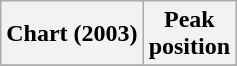<table class="wikitable sortable plainrowheaders" style="text-align:center">
<tr>
<th scope="col">Chart (2003)</th>
<th scope="col">Peak<br> position</th>
</tr>
<tr>
</tr>
</table>
